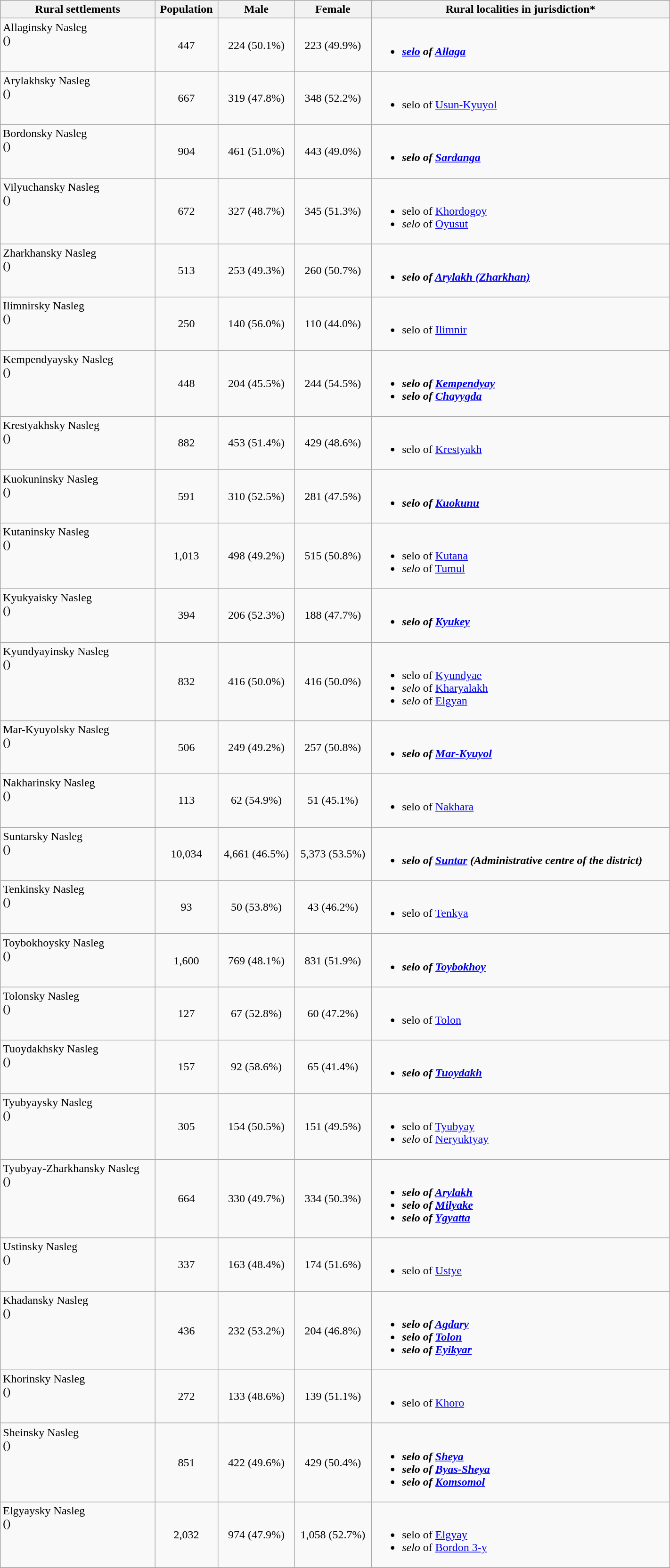<table class="wikitable" style="width:75%">
<tr bgcolor="#CCCCFF" align="left">
<th>Rural settlements</th>
<th>Population</th>
<th>Male</th>
<th>Female</th>
<th>Rural localities in jurisdiction*</th>
</tr>
<tr>
<td valign="top">Allaginsky Nasleg<br>()</td>
<td align="center">447</td>
<td align="center">224 (50.1%)</td>
<td align="center">223 (49.9%)</td>
<td><br><ul><li><strong><em><a href='#'>selo</a><em> of <a href='#'>Allaga</a><strong></li></ul></td>
</tr>
<tr>
<td valign="top">Arylakhsky Nasleg<br>()</td>
<td align="center">667</td>
<td align="center">319 (47.8%)</td>
<td align="center">348 (52.2%)</td>
<td><br><ul><li></em></strong>selo</em> of <a href='#'>Usun-Kyuyol</a></strong></li></ul></td>
</tr>
<tr>
<td valign="top">Bordonsky Nasleg<br>()</td>
<td align="center">904</td>
<td align="center">461 (51.0%)</td>
<td align="center">443 (49.0%)</td>
<td><br><ul><li><strong><em>selo<em> of <a href='#'>Sardanga</a><strong></li></ul></td>
</tr>
<tr>
<td valign="top">Vilyuchansky Nasleg<br>()</td>
<td align="center">672</td>
<td align="center">327 (48.7%)</td>
<td align="center">345 (51.3%)</td>
<td><br><ul><li></em></strong>selo</em> of <a href='#'>Khordogoy</a></strong></li><li><em>selo</em> of <a href='#'>Oyusut</a></li></ul></td>
</tr>
<tr>
<td valign="top">Zharkhansky Nasleg<br>()</td>
<td align="center">513</td>
<td align="center">253 (49.3%)</td>
<td align="center">260 (50.7%)</td>
<td><br><ul><li><strong><em>selo<em> of <a href='#'>Arylakh (Zharkhan)</a><strong></li></ul></td>
</tr>
<tr>
<td valign="top">Ilimnirsky Nasleg<br>()</td>
<td align="center">250</td>
<td align="center">140 (56.0%)</td>
<td align="center">110 (44.0%)</td>
<td><br><ul><li></em></strong>selo</em> of <a href='#'>Ilimnir</a></strong></li></ul></td>
</tr>
<tr>
<td valign="top">Kempendyaysky Nasleg<br>()</td>
<td align="center">448</td>
<td align="center">204 (45.5%)</td>
<td align="center">244 (54.5%)</td>
<td><br><ul><li><strong><em>selo<em> of <a href='#'>Kempendyay</a><strong></li><li></em>selo<em> of <a href='#'>Chayygda</a></li></ul></td>
</tr>
<tr>
<td valign="top">Krestyakhsky Nasleg<br>()</td>
<td align="center">882</td>
<td align="center">453 (51.4%)</td>
<td align="center">429 (48.6%)</td>
<td><br><ul><li></em></strong>selo</em> of <a href='#'>Krestyakh</a></strong></li></ul></td>
</tr>
<tr>
<td valign="top">Kuokuninsky Nasleg<br>()</td>
<td align="center">591</td>
<td align="center">310 (52.5%)</td>
<td align="center">281 (47.5%)</td>
<td><br><ul><li><strong><em>selo<em> of <a href='#'>Kuokunu</a><strong></li></ul></td>
</tr>
<tr>
<td valign="top">Kutaninsky Nasleg<br>()</td>
<td align="center">1,013</td>
<td align="center">498 (49.2%)</td>
<td align="center">515 (50.8%)</td>
<td><br><ul><li></em></strong>selo</em> of <a href='#'>Kutana</a></strong></li><li><em>selo</em> of <a href='#'>Tumul</a></li></ul></td>
</tr>
<tr>
<td valign="top">Kyukyaisky Nasleg<br>()</td>
<td align="center">394</td>
<td align="center">206 (52.3%)</td>
<td align="center">188 (47.7%)</td>
<td><br><ul><li><strong><em>selo<em> of <a href='#'>Kyukey</a><strong></li></ul></td>
</tr>
<tr>
<td valign="top">Kyundyayinsky Nasleg<br>()</td>
<td align="center">832</td>
<td align="center">416 (50.0%)</td>
<td align="center">416 (50.0%)</td>
<td><br><ul><li></em></strong>selo</em> of <a href='#'>Kyundyae</a></strong></li><li><em>selo</em> of <a href='#'>Kharyalakh</a></li><li><em>selo</em> of <a href='#'>Elgyan</a></li></ul></td>
</tr>
<tr>
<td valign="top">Mar-Kyuyolsky Nasleg<br>()</td>
<td align="center">506</td>
<td align="center">249 (49.2%)</td>
<td align="center">257 (50.8%)</td>
<td><br><ul><li><strong><em>selo<em> of <a href='#'>Mar-Kyuyol</a><strong></li></ul></td>
</tr>
<tr>
<td valign="top">Nakharinsky Nasleg<br>()</td>
<td align="center">113</td>
<td align="center">62 (54.9%)</td>
<td align="center">51 (45.1%)</td>
<td><br><ul><li></em></strong>selo</em> of <a href='#'>Nakhara</a></strong></li></ul></td>
</tr>
<tr>
<td valign="top">Suntarsky Nasleg<br>()</td>
<td align="center">10,034</td>
<td align="center">4,661 (46.5%)</td>
<td align="center">5,373 (53.5%)</td>
<td><br><ul><li><strong><em>selo<em> of <a href='#'>Suntar</a><strong> (Administrative centre of the district)</li></ul></td>
</tr>
<tr>
<td valign="top">Tenkinsky Nasleg<br>()</td>
<td align="center">93</td>
<td align="center">50 (53.8%)</td>
<td align="center">43 (46.2%)</td>
<td><br><ul><li></em></strong>selo</em> of <a href='#'>Tenkya</a></strong></li></ul></td>
</tr>
<tr>
<td valign="top">Toybokhoysky Nasleg<br>()</td>
<td align="center">1,600</td>
<td align="center">769 (48.1%)</td>
<td align="center">831 (51.9%)</td>
<td><br><ul><li><strong><em>selo<em> of <a href='#'>Toybokhoy</a><strong></li></ul></td>
</tr>
<tr>
<td valign="top">Tolonsky Nasleg<br>()</td>
<td align="center">127</td>
<td align="center">67 (52.8%)</td>
<td align="center">60 (47.2%)</td>
<td><br><ul><li></em></strong>selo</em> of <a href='#'>Tolon</a></strong></li></ul></td>
</tr>
<tr>
<td valign="top">Tuoydakhsky Nasleg<br>()</td>
<td align="center">157</td>
<td align="center">92 (58.6%)</td>
<td align="center">65 (41.4%)</td>
<td><br><ul><li><strong><em>selo<em> of <a href='#'>Tuoydakh</a><strong></li></ul></td>
</tr>
<tr>
<td valign="top">Tyubyaysky Nasleg<br>()</td>
<td align="center">305</td>
<td align="center">154 (50.5%)</td>
<td align="center">151 (49.5%)</td>
<td><br><ul><li></em></strong>selo</em> of <a href='#'>Tyubyay</a></strong></li><li><em>selo</em> of <a href='#'>Neryuktyay</a></li></ul></td>
</tr>
<tr>
<td valign="top">Tyubyay-Zharkhansky Nasleg<br>()</td>
<td align="center">664</td>
<td align="center">330 (49.7%)</td>
<td align="center">334 (50.3%)</td>
<td><br><ul><li><strong><em>selo<em> of <a href='#'>Arylakh</a><strong></li><li></em>selo<em> of <a href='#'>Milyake</a></li><li></em>selo<em> of <a href='#'>Ygyatta</a></li></ul></td>
</tr>
<tr>
<td valign="top">Ustinsky Nasleg<br>()</td>
<td align="center">337</td>
<td align="center">163 (48.4%)</td>
<td align="center">174 (51.6%)</td>
<td><br><ul><li></em></strong>selo</em> of <a href='#'>Ustye</a></strong></li></ul></td>
</tr>
<tr>
<td valign="top">Khadansky Nasleg<br>()</td>
<td align="center">436</td>
<td align="center">232 (53.2%)</td>
<td align="center">204 (46.8%)</td>
<td><br><ul><li><strong><em>selo<em> of <a href='#'>Agdary</a><strong></li><li></em>selo<em> of <a href='#'>Tolon</a></li><li></em>selo<em> of <a href='#'>Eyikyar</a></li></ul></td>
</tr>
<tr>
<td valign="top">Khorinsky Nasleg<br>()</td>
<td align="center">272</td>
<td align="center">133 (48.6%)</td>
<td align="center">139 (51.1%)</td>
<td><br><ul><li></em></strong>selo</em> of <a href='#'>Khoro</a></strong></li></ul></td>
</tr>
<tr>
<td valign="top">Sheinsky Nasleg<br>()</td>
<td align="center">851</td>
<td align="center">422 (49.6%)</td>
<td align="center">429 (50.4%)</td>
<td><br><ul><li><strong><em>selo<em> of <a href='#'>Sheya</a><strong></li><li></em>selo<em> of <a href='#'>Byas-Sheya</a></li><li></em>selo<em> of <a href='#'>Komsomol</a></li></ul></td>
</tr>
<tr>
<td valign="top">Elgyaysky Nasleg<br>()</td>
<td align="center">2,032</td>
<td align="center">974 (47.9%)</td>
<td align="center">1,058 (52.7%)</td>
<td><br><ul><li></em></strong>selo</em> of <a href='#'>Elgyay</a></strong></li><li><em>selo</em> of <a href='#'>Bordon 3-y</a></li></ul></td>
</tr>
<tr>
</tr>
</table>
